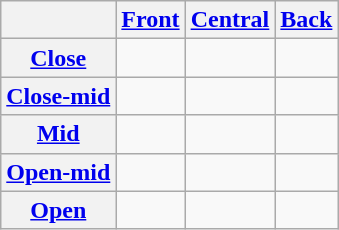<table class="wikitable" style="text-align:center">
<tr>
<th></th>
<th><a href='#'>Front</a></th>
<th><a href='#'>Central</a></th>
<th><a href='#'>Back</a></th>
</tr>
<tr align="center">
<th><a href='#'>Close</a></th>
<td></td>
<td></td>
<td></td>
</tr>
<tr>
<th><a href='#'>Close-mid</a></th>
<td></td>
<td></td>
<td></td>
</tr>
<tr>
<th><a href='#'>Mid</a></th>
<td></td>
<td></td>
<td></td>
</tr>
<tr>
<th><a href='#'>Open-mid</a></th>
<td></td>
<td></td>
<td></td>
</tr>
<tr>
<th><a href='#'>Open</a></th>
<td></td>
<td></td>
<td></td>
</tr>
</table>
